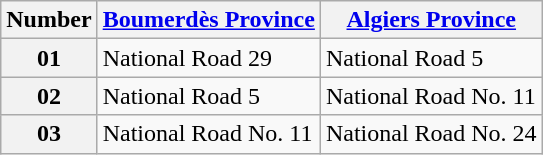<table class="wikitable sortable">
<tr>
<th>Number</th>
<th><a href='#'>Boumerdès Province</a></th>
<th><a href='#'>Algiers Province</a></th>
</tr>
<tr>
<th>01</th>
<td>National Road 29</td>
<td>National Road 5</td>
</tr>
<tr>
<th>02</th>
<td>National Road 5</td>
<td>National Road No. 11</td>
</tr>
<tr>
<th>03</th>
<td>National Road No. 11</td>
<td>National Road No. 24</td>
</tr>
</table>
